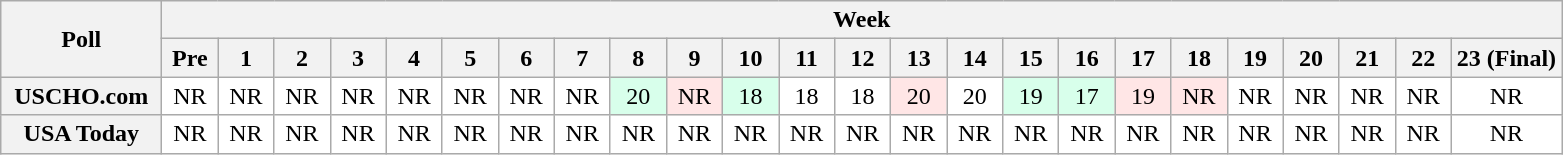<table class="wikitable" style="white-space:nowrap;">
<tr>
<th scope="col" width="100" rowspan="2">Poll</th>
<th colspan="25">Week</th>
</tr>
<tr>
<th scope="col" width="30">Pre</th>
<th scope="col" width="30">1</th>
<th scope="col" width="30">2</th>
<th scope="col" width="30">3</th>
<th scope="col" width="30">4</th>
<th scope="col" width="30">5</th>
<th scope="col" width="30">6</th>
<th scope="col" width="30">7</th>
<th scope="col" width="30">8</th>
<th scope="col" width="30">9</th>
<th scope="col" width="30">10</th>
<th scope="col" width="30">11</th>
<th scope="col" width="30">12</th>
<th scope="col" width="30">13</th>
<th scope="col" width="30">14</th>
<th scope="col" width="30">15</th>
<th scope="col" width="30">16</th>
<th scope="col" width="30">17</th>
<th scope="col" width="30">18</th>
<th scope="col" width="30">19</th>
<th scope="col" width="30">20</th>
<th scope="col" width="30">21</th>
<th scope="col" width="30">22</th>
<th scope="col" width="30">23 (Final)</th>
</tr>
<tr style="text-align:center;">
<th>USCHO.com</th>
<td bgcolor=FFFFFF>NR</td>
<td bgcolor=FFFFFF>NR</td>
<td bgcolor=FFFFFF>NR</td>
<td bgcolor=FFFFFF>NR</td>
<td bgcolor=FFFFFF>NR</td>
<td bgcolor=FFFFFF>NR</td>
<td bgcolor=FFFFFF>NR</td>
<td bgcolor=FFFFFF>NR</td>
<td bgcolor=D8FFEB>20</td>
<td bgcolor=FFE6E6>NR</td>
<td bgcolor=D8FFEB>18</td>
<td bgcolor=FFFFFF>18</td>
<td bgcolor=FFFFFF>18</td>
<td bgcolor=FFE6E6>20</td>
<td bgcolor=FFFFFF>20</td>
<td bgcolor=D8FFEB>19</td>
<td bgcolor=D8FFEB>17</td>
<td bgcolor=FFE6E6>19</td>
<td bgcolor=FFE6E6>NR</td>
<td bgcolor=FFFFFF>NR</td>
<td bgcolor=FFFFFF>NR</td>
<td bgcolor=FFFFFF>NR</td>
<td bgcolor=FFFFFF>NR</td>
<td bgcolor=FFFFFF>NR</td>
</tr>
<tr style="text-align:center;">
<th>USA Today</th>
<td bgcolor=FFFFFF>NR</td>
<td bgcolor=FFFFFF>NR</td>
<td bgcolor=FFFFFF>NR</td>
<td bgcolor=FFFFFF>NR</td>
<td bgcolor=FFFFFF>NR</td>
<td bgcolor=FFFFFF>NR</td>
<td bgcolor=FFFFFF>NR</td>
<td bgcolor=FFFFFF>NR</td>
<td bgcolor=FFFFFF>NR</td>
<td bgcolor=FFFFFF>NR</td>
<td bgcolor=FFFFFF>NR</td>
<td bgcolor=FFFFFF>NR</td>
<td bgcolor=FFFFFF>NR</td>
<td bgcolor=FFFFFF>NR</td>
<td bgcolor=FFFFFF>NR</td>
<td bgcolor=FFFFFF>NR</td>
<td bgcolor=FFFFFF>NR</td>
<td bgcolor=FFFFFF>NR</td>
<td bgcolor=FFFFFF>NR</td>
<td bgcolor=FFFFFF>NR</td>
<td bgcolor=FFFFFF>NR</td>
<td bgcolor=FFFFFF>NR</td>
<td bgcolor=FFFFFF>NR</td>
<td bgcolor=FFFFFF>NR</td>
</tr>
</table>
